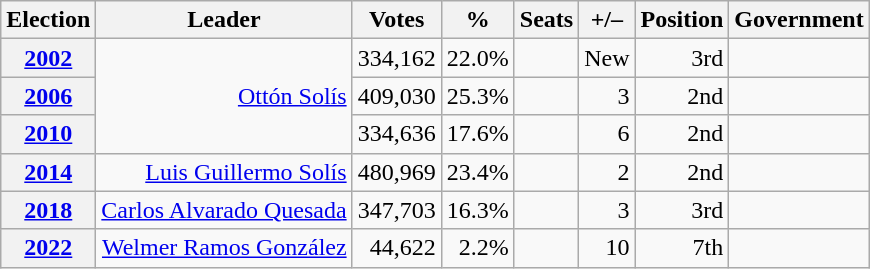<table class=wikitable style="text-align: right;">
<tr>
<th>Election</th>
<th>Leader</th>
<th>Votes</th>
<th>%</th>
<th>Seats</th>
<th>+/–</th>
<th>Position</th>
<th>Government</th>
</tr>
<tr>
<th><a href='#'>2002</a></th>
<td rowspan="3"><a href='#'>Ottón Solís</a></td>
<td>334,162</td>
<td>22.0%</td>
<td></td>
<td>New</td>
<td>3rd</td>
<td></td>
</tr>
<tr>
<th><a href='#'>2006</a></th>
<td>409,030</td>
<td>25.3%</td>
<td></td>
<td> 3</td>
<td> 2nd</td>
<td></td>
</tr>
<tr>
<th><a href='#'>2010</a></th>
<td>334,636</td>
<td>17.6%</td>
<td></td>
<td> 6</td>
<td> 2nd</td>
<td></td>
</tr>
<tr>
<th><a href='#'>2014</a></th>
<td><a href='#'>Luis Guillermo Solís</a></td>
<td>480,969</td>
<td>23.4%</td>
<td></td>
<td> 2</td>
<td> 2nd</td>
<td></td>
</tr>
<tr>
<th><a href='#'>2018</a></th>
<td><a href='#'>Carlos Alvarado Quesada</a></td>
<td>347,703</td>
<td>16.3%</td>
<td></td>
<td> 3</td>
<td> 3rd</td>
<td></td>
</tr>
<tr>
<th><a href='#'>2022</a></th>
<td><a href='#'>Welmer Ramos González</a></td>
<td>44,622</td>
<td>2.2%</td>
<td></td>
<td> 10</td>
<td> 7th</td>
<td></td>
</tr>
</table>
